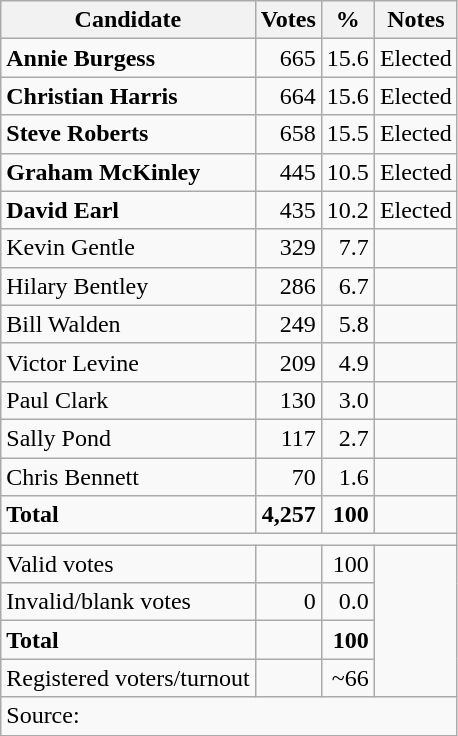<table class=wikitable style=text-align:right>
<tr>
<th>Candidate</th>
<th>Votes</th>
<th>%</th>
<th>Notes</th>
</tr>
<tr>
<td align=left><strong>Annie Burgess</strong></td>
<td>665</td>
<td>15.6</td>
<td>Elected</td>
</tr>
<tr>
<td align=left><strong>Christian Harris</strong></td>
<td>664</td>
<td>15.6</td>
<td>Elected</td>
</tr>
<tr>
<td align=left><strong>Steve Roberts</strong></td>
<td>658</td>
<td>15.5</td>
<td>Elected</td>
</tr>
<tr>
<td align=left><strong>Graham McKinley</strong></td>
<td>445</td>
<td>10.5</td>
<td>Elected</td>
</tr>
<tr>
<td align=left><strong>David Earl</strong></td>
<td>435</td>
<td>10.2</td>
<td>Elected</td>
</tr>
<tr>
<td align=left>Kevin Gentle</td>
<td>329</td>
<td>7.7</td>
<td></td>
</tr>
<tr>
<td align=left>Hilary Bentley</td>
<td>286</td>
<td>6.7</td>
<td></td>
</tr>
<tr>
<td align=left>Bill Walden</td>
<td>249</td>
<td>5.8</td>
<td></td>
</tr>
<tr>
<td align=left>Victor Levine</td>
<td>209</td>
<td>4.9</td>
<td></td>
</tr>
<tr>
<td align=left>Paul Clark</td>
<td>130</td>
<td>3.0</td>
<td></td>
</tr>
<tr>
<td align=left>Sally Pond</td>
<td>117</td>
<td>2.7</td>
<td></td>
</tr>
<tr>
<td align=left>Chris Bennett</td>
<td>70</td>
<td>1.6</td>
<td></td>
</tr>
<tr>
<td align=left><strong>Total</strong></td>
<td><strong>4,257</strong></td>
<td><strong>100</strong></td>
<td></td>
</tr>
<tr>
<td colspan=4></td>
</tr>
<tr>
<td align=left>Valid votes</td>
<td></td>
<td>100</td>
<td rowspan=4></td>
</tr>
<tr>
<td align=left>Invalid/blank votes</td>
<td>0</td>
<td>0.0</td>
</tr>
<tr>
<td align=left><strong>Total</strong></td>
<td><strong> </strong></td>
<td><strong>100</strong></td>
</tr>
<tr>
<td align=left>Registered voters/turnout</td>
<td></td>
<td>~66</td>
</tr>
<tr>
<td align=left colspan=4>Source: </td>
</tr>
</table>
